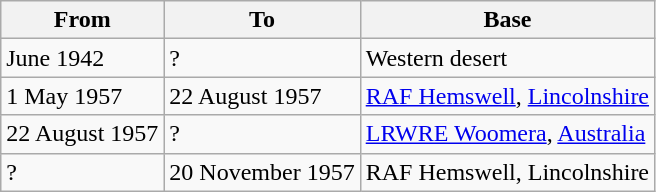<table class="wikitable">
<tr>
<th>From</th>
<th>To</th>
<th>Base</th>
</tr>
<tr>
<td>June 1942</td>
<td>?</td>
<td>Western desert</td>
</tr>
<tr>
<td>1 May 1957</td>
<td>22 August 1957</td>
<td><a href='#'>RAF Hemswell</a>, <a href='#'>Lincolnshire</a></td>
</tr>
<tr>
<td>22 August 1957</td>
<td>?</td>
<td><a href='#'>LRWRE Woomera</a>, <a href='#'>Australia</a></td>
</tr>
<tr>
<td>?</td>
<td>20 November 1957</td>
<td>RAF Hemswell, Lincolnshire</td>
</tr>
</table>
